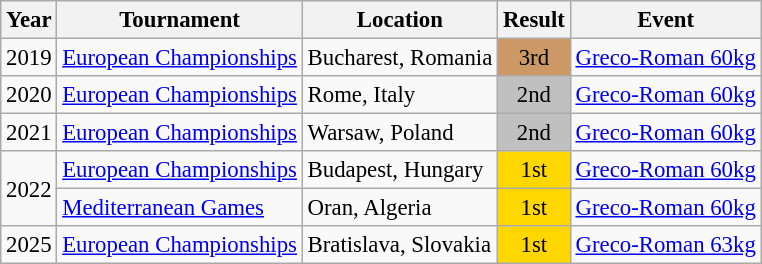<table class="wikitable" style="font-size:95%;">
<tr>
<th>Year</th>
<th>Tournament</th>
<th>Location</th>
<th>Result</th>
<th>Event</th>
</tr>
<tr>
<td>2019</td>
<td><a href='#'>European Championships</a></td>
<td>Bucharest, Romania</td>
<td align="center" bgcolor="cc9966">3rd</td>
<td><a href='#'>Greco-Roman 60kg</a></td>
</tr>
<tr>
<td>2020</td>
<td><a href='#'>European Championships</a></td>
<td>Rome, Italy</td>
<td align="center" bgcolor="silver">2nd</td>
<td><a href='#'>Greco-Roman 60kg</a></td>
</tr>
<tr>
<td>2021</td>
<td><a href='#'>European Championships</a></td>
<td>Warsaw, Poland</td>
<td align="center" bgcolor="silver">2nd</td>
<td><a href='#'>Greco-Roman 60kg</a></td>
</tr>
<tr>
<td rowspan=2>2022</td>
<td><a href='#'>European Championships</a></td>
<td>Budapest, Hungary</td>
<td align="center" bgcolor="gold">1st</td>
<td><a href='#'>Greco-Roman 60kg</a></td>
</tr>
<tr>
<td><a href='#'>Mediterranean Games</a></td>
<td>Oran, Algeria</td>
<td align="center" bgcolor="gold">1st</td>
<td><a href='#'>Greco-Roman 60kg</a></td>
</tr>
<tr>
<td>2025</td>
<td><a href='#'>European Championships</a></td>
<td>Bratislava, Slovakia</td>
<td align="center" bgcolor="gold">1st</td>
<td><a href='#'>Greco-Roman 63kg</a></td>
</tr>
</table>
